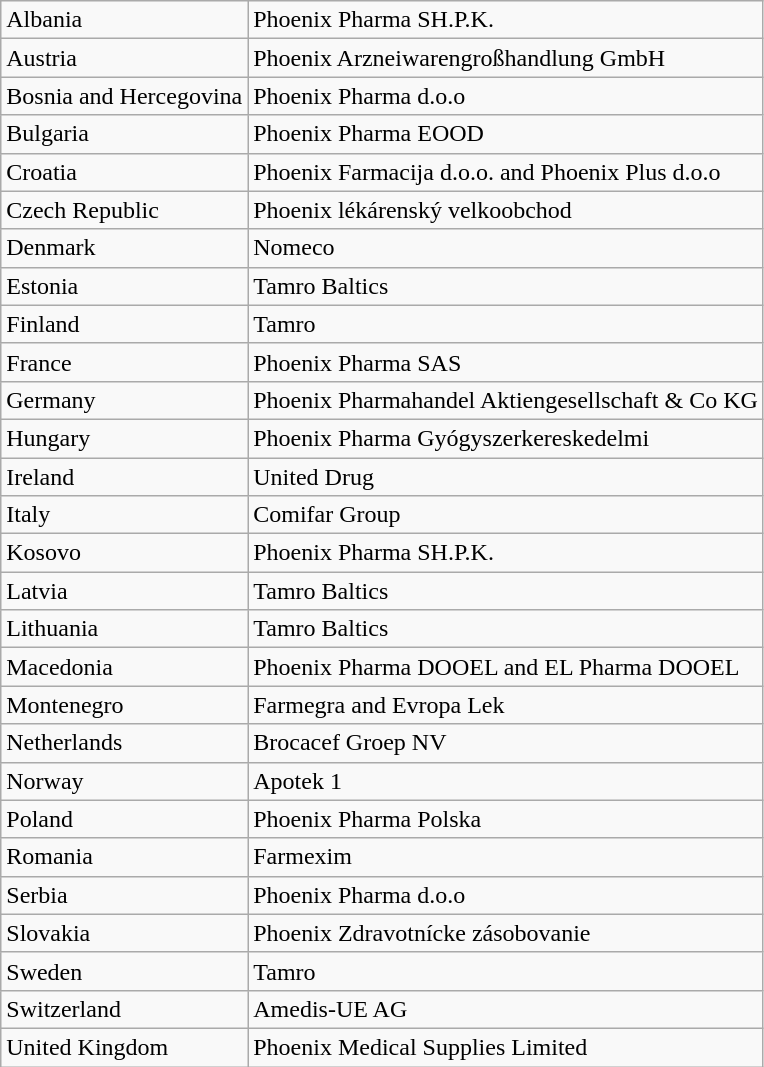<table class="wikitable">
<tr>
<td>Albania</td>
<td>Phoenix Pharma SH.P.K.</td>
</tr>
<tr>
<td>Austria</td>
<td>Phoenix Arzneiwarengroßhandlung GmbH</td>
</tr>
<tr>
<td>Bosnia and Hercegovina</td>
<td>Phoenix Pharma d.o.o</td>
</tr>
<tr>
<td>Bulgaria</td>
<td>Phoenix Pharma EOOD</td>
</tr>
<tr>
<td>Croatia</td>
<td>Phoenix Farmacija d.o.o. and Phoenix Plus d.o.o</td>
</tr>
<tr>
<td>Czech Republic</td>
<td>Phoenix lékárenský velkoobchod</td>
</tr>
<tr>
<td>Denmark</td>
<td>Nomeco</td>
</tr>
<tr>
<td>Estonia</td>
<td>Tamro Baltics</td>
</tr>
<tr>
<td>Finland</td>
<td>Tamro</td>
</tr>
<tr>
<td>France</td>
<td>Phoenix Pharma SAS</td>
</tr>
<tr>
<td>Germany</td>
<td>Phoenix Pharmahandel Aktiengesellschaft & Co KG</td>
</tr>
<tr>
<td>Hungary</td>
<td>Phoenix Pharma Gyógyszerkereskedelmi</td>
</tr>
<tr>
<td>Ireland</td>
<td>United Drug</td>
</tr>
<tr>
<td>Italy</td>
<td>Comifar Group</td>
</tr>
<tr>
<td>Kosovo</td>
<td>Phoenix Pharma SH.P.K.</td>
</tr>
<tr>
<td>Latvia</td>
<td>Tamro Baltics</td>
</tr>
<tr>
<td>Lithuania</td>
<td>Tamro Baltics</td>
</tr>
<tr>
<td>Macedonia</td>
<td>Phoenix Pharma DOOEL and EL Pharma DOOEL</td>
</tr>
<tr>
<td>Montenegro</td>
<td>Farmegra and Evropa Lek</td>
</tr>
<tr>
<td>Netherlands</td>
<td>Brocacef Groep NV</td>
</tr>
<tr>
<td>Norway</td>
<td>Apotek 1</td>
</tr>
<tr>
<td>Poland</td>
<td>Phoenix Pharma Polska</td>
</tr>
<tr>
<td>Romania</td>
<td>Farmexim</td>
</tr>
<tr>
<td>Serbia</td>
<td>Phoenix Pharma d.o.o</td>
</tr>
<tr>
<td>Slovakia</td>
<td>Phoenix Zdravotnícke zásobovanie</td>
</tr>
<tr>
<td>Sweden</td>
<td>Tamro</td>
</tr>
<tr>
<td>Switzerland</td>
<td>Amedis-UE AG</td>
</tr>
<tr>
<td>United Kingdom</td>
<td>Phoenix Medical Supplies Limited</td>
</tr>
</table>
